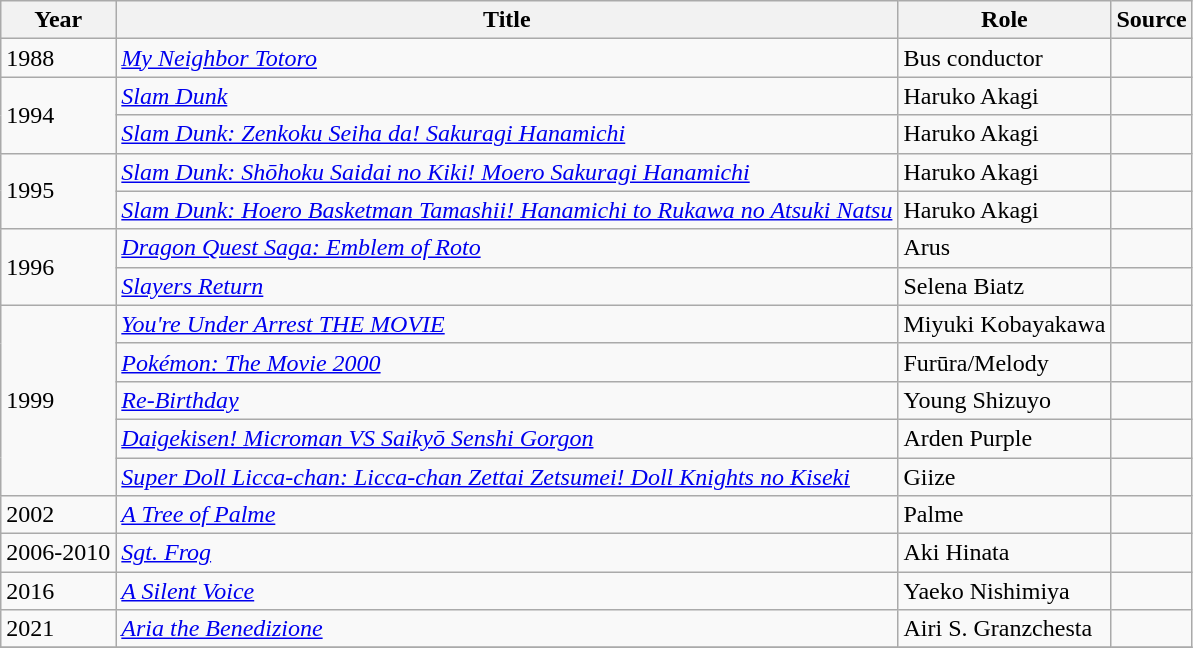<table class="wikitable">
<tr>
<th>Year</th>
<th>Title</th>
<th>Role</th>
<th>Source</th>
</tr>
<tr>
<td>1988</td>
<td><em><a href='#'>My Neighbor Totoro</a></em></td>
<td>Bus conductor</td>
<td></td>
</tr>
<tr>
<td rowspan="2">1994</td>
<td><em><a href='#'>Slam Dunk</a></em></td>
<td>Haruko Akagi</td>
<td></td>
</tr>
<tr>
<td><em><a href='#'>Slam Dunk: Zenkoku Seiha da! Sakuragi Hanamichi</a></em></td>
<td>Haruko Akagi</td>
<td></td>
</tr>
<tr>
<td rowspan="2">1995</td>
<td><em><a href='#'>Slam Dunk: Shōhoku Saidai no Kiki! Moero Sakuragi Hanamichi</a></em></td>
<td>Haruko Akagi</td>
<td></td>
</tr>
<tr>
<td><em><a href='#'>Slam Dunk: Hoero Basketman Tamashii! Hanamichi to Rukawa no Atsuki Natsu</a></em></td>
<td>Haruko Akagi</td>
<td></td>
</tr>
<tr>
<td rowspan="2">1996</td>
<td><em><a href='#'>Dragon Quest Saga: Emblem of Roto</a></em></td>
<td>Arus</td>
<td></td>
</tr>
<tr>
<td><em><a href='#'>Slayers Return</a></em></td>
<td>Selena Biatz</td>
<td></td>
</tr>
<tr>
<td rowspan="5">1999</td>
<td><em><a href='#'>You're Under Arrest THE MOVIE</a></em></td>
<td>Miyuki Kobayakawa</td>
<td></td>
</tr>
<tr>
<td><em><a href='#'>Pokémon: The Movie 2000</a></em></td>
<td>Furūra/Melody</td>
<td></td>
</tr>
<tr>
<td><em><a href='#'>Re-Birthday</a></em></td>
<td>Young Shizuyo</td>
<td></td>
</tr>
<tr>
<td><em><a href='#'>Daigekisen! Microman VS Saikyō Senshi Gorgon</a></em></td>
<td>Arden Purple</td>
<td></td>
</tr>
<tr>
<td><em><a href='#'>Super Doll Licca-chan: Licca-chan Zettai Zetsumei! Doll Knights no Kiseki</a></em></td>
<td>Giize</td>
<td></td>
</tr>
<tr>
<td>2002</td>
<td><em><a href='#'>A Tree of Palme</a></em></td>
<td>Palme</td>
<td></td>
</tr>
<tr>
<td>2006-2010</td>
<td><em><a href='#'>Sgt. Frog</a></em></td>
<td>Aki Hinata</td>
<td></td>
</tr>
<tr>
<td>2016</td>
<td><em><a href='#'>A Silent Voice</a></em></td>
<td>Yaeko Nishimiya</td>
<td></td>
</tr>
<tr>
<td>2021</td>
<td><em><a href='#'>Aria the Benedizione</a></em></td>
<td>Airi S. Granzchesta</td>
<td></td>
</tr>
<tr>
</tr>
</table>
